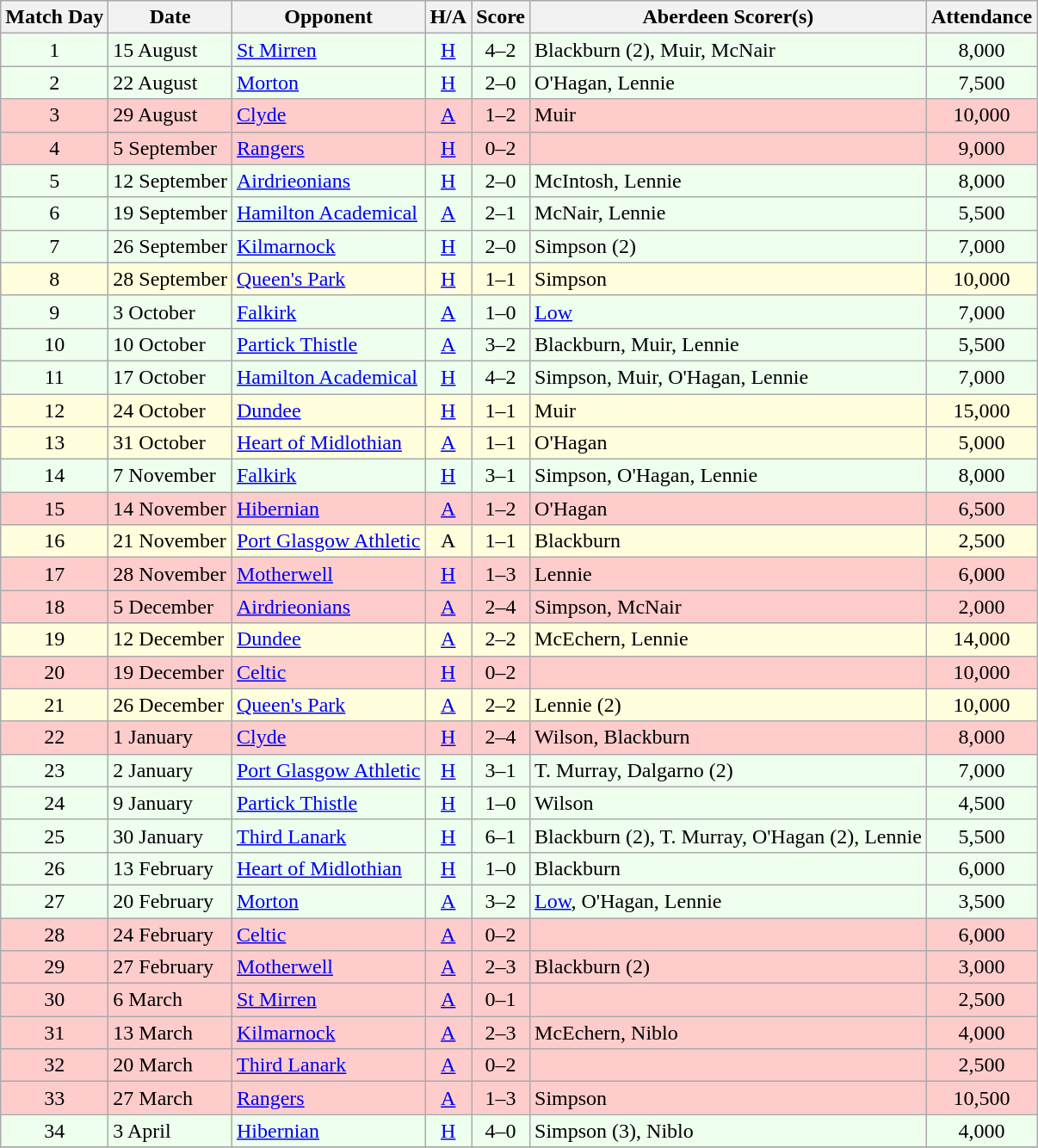<table class="wikitable" style="text-align:center">
<tr>
<th>Match Day</th>
<th>Date</th>
<th>Opponent</th>
<th>H/A</th>
<th>Score</th>
<th>Aberdeen Scorer(s)</th>
<th>Attendance</th>
</tr>
<tr bgcolor=#EEFFEE>
<td>1</td>
<td align=left>15 August</td>
<td align=left><a href='#'>St Mirren</a></td>
<td><a href='#'>H</a></td>
<td>4–2</td>
<td align=left>Blackburn (2), Muir, McNair</td>
<td>8,000</td>
</tr>
<tr bgcolor=#EEFFEE>
<td>2</td>
<td align=left>22 August</td>
<td align=left><a href='#'>Morton</a></td>
<td><a href='#'>H</a></td>
<td>2–0</td>
<td align=left>O'Hagan, Lennie</td>
<td>7,500</td>
</tr>
<tr bgcolor=#FFCCCC>
<td>3</td>
<td align=left>29 August</td>
<td align=left><a href='#'>Clyde</a></td>
<td><a href='#'>A</a></td>
<td>1–2</td>
<td align=left>Muir</td>
<td>10,000</td>
</tr>
<tr bgcolor=#FFCCCC>
<td>4</td>
<td align=left>5 September</td>
<td align=left><a href='#'>Rangers</a></td>
<td><a href='#'>H</a></td>
<td>0–2</td>
<td align=left></td>
<td>9,000</td>
</tr>
<tr bgcolor=#EEFFEE>
<td>5</td>
<td align=left>12 September</td>
<td align=left><a href='#'>Airdrieonians</a></td>
<td><a href='#'>H</a></td>
<td>2–0</td>
<td align=left>McIntosh, Lennie</td>
<td>8,000</td>
</tr>
<tr bgcolor=#EEFFEE>
<td>6</td>
<td align=left>19 September</td>
<td align=left><a href='#'>Hamilton Academical</a></td>
<td><a href='#'>A</a></td>
<td>2–1</td>
<td align=left>McNair, Lennie</td>
<td>5,500</td>
</tr>
<tr bgcolor=#EEFFEE>
<td>7</td>
<td align=left>26 September</td>
<td align=left><a href='#'>Kilmarnock</a></td>
<td><a href='#'>H</a></td>
<td>2–0</td>
<td align=left>Simpson (2)</td>
<td>7,000</td>
</tr>
<tr bgcolor=#FFFFDD>
<td>8</td>
<td align=left>28 September</td>
<td align=left><a href='#'>Queen's Park</a></td>
<td><a href='#'>H</a></td>
<td>1–1</td>
<td align=left>Simpson</td>
<td>10,000</td>
</tr>
<tr bgcolor=#EEFFEE>
<td>9</td>
<td align=left>3 October</td>
<td align=left><a href='#'>Falkirk</a></td>
<td><a href='#'>A</a></td>
<td>1–0</td>
<td align=left><a href='#'>Low</a></td>
<td>7,000</td>
</tr>
<tr bgcolor=#EEFFEE>
<td>10</td>
<td align=left>10 October</td>
<td align=left><a href='#'>Partick Thistle</a></td>
<td><a href='#'>A</a></td>
<td>3–2</td>
<td align=left>Blackburn, Muir, Lennie</td>
<td>5,500</td>
</tr>
<tr bgcolor=#EEFFEE>
<td>11</td>
<td align=left>17 October</td>
<td align=left><a href='#'>Hamilton Academical</a></td>
<td><a href='#'>H</a></td>
<td>4–2</td>
<td align=left>Simpson, Muir, O'Hagan, Lennie</td>
<td>7,000</td>
</tr>
<tr bgcolor=#FFFFDD>
<td>12</td>
<td align=left>24 October</td>
<td align=left><a href='#'>Dundee</a></td>
<td><a href='#'>H</a></td>
<td>1–1</td>
<td align=left>Muir</td>
<td>15,000</td>
</tr>
<tr bgcolor=#FFFFDD>
<td>13</td>
<td align=left>31 October</td>
<td align=left><a href='#'>Heart of Midlothian</a></td>
<td><a href='#'>A</a></td>
<td>1–1</td>
<td align=left>O'Hagan</td>
<td>5,000</td>
</tr>
<tr bgcolor=#EEFFEE>
<td>14</td>
<td align=left>7 November</td>
<td align=left><a href='#'>Falkirk</a></td>
<td><a href='#'>H</a></td>
<td>3–1</td>
<td align=left>Simpson, O'Hagan, Lennie</td>
<td>8,000</td>
</tr>
<tr bgcolor=#FFCCCC>
<td>15</td>
<td align=left>14 November</td>
<td align=left><a href='#'>Hibernian</a></td>
<td><a href='#'>A</a></td>
<td>1–2</td>
<td align=left>O'Hagan</td>
<td>6,500</td>
</tr>
<tr bgcolor=#FFFFDD>
<td>16</td>
<td align=left>21 November</td>
<td align=left><a href='#'>Port Glasgow Athletic</a></td>
<td>A</td>
<td>1–1</td>
<td align=left>Blackburn</td>
<td>2,500</td>
</tr>
<tr bgcolor=#FFCCCC>
<td>17</td>
<td align=left>28 November</td>
<td align=left><a href='#'>Motherwell</a></td>
<td><a href='#'>H</a></td>
<td>1–3</td>
<td align=left>Lennie</td>
<td>6,000</td>
</tr>
<tr bgcolor=#FFCCCC>
<td>18</td>
<td align=left>5 December</td>
<td align=left><a href='#'>Airdrieonians</a></td>
<td><a href='#'>A</a></td>
<td>2–4</td>
<td align=left>Simpson, McNair</td>
<td>2,000</td>
</tr>
<tr bgcolor=#FFFFDD>
<td>19</td>
<td align=left>12 December</td>
<td align=left><a href='#'>Dundee</a></td>
<td><a href='#'>A</a></td>
<td>2–2</td>
<td align=left>McEchern, Lennie</td>
<td>14,000</td>
</tr>
<tr bgcolor=#FFCCCC>
<td>20</td>
<td align=left>19 December</td>
<td align=left><a href='#'>Celtic</a></td>
<td><a href='#'>H</a></td>
<td>0–2</td>
<td align=left></td>
<td>10,000</td>
</tr>
<tr bgcolor=#FFFFDD>
<td>21</td>
<td align=left>26 December</td>
<td align=left><a href='#'>Queen's Park</a></td>
<td><a href='#'>A</a></td>
<td>2–2</td>
<td align=left>Lennie (2)</td>
<td>10,000</td>
</tr>
<tr bgcolor=#FFCCCC>
<td>22</td>
<td align=left>1 January</td>
<td align=left><a href='#'>Clyde</a></td>
<td><a href='#'>H</a></td>
<td>2–4</td>
<td align=left>Wilson, Blackburn</td>
<td>8,000</td>
</tr>
<tr bgcolor=#EEFFEE>
<td>23</td>
<td align=left>2 January</td>
<td align=left><a href='#'>Port Glasgow Athletic</a></td>
<td><a href='#'>H</a></td>
<td>3–1</td>
<td align=left>T. Murray, Dalgarno (2)</td>
<td>7,000</td>
</tr>
<tr bgcolor=#EEFFEE>
<td>24</td>
<td align=left>9 January</td>
<td align=left><a href='#'>Partick Thistle</a></td>
<td><a href='#'>H</a></td>
<td>1–0</td>
<td align=left>Wilson</td>
<td>4,500</td>
</tr>
<tr bgcolor=#EEFFEE>
<td>25</td>
<td align=left>30 January</td>
<td align=left><a href='#'>Third Lanark</a></td>
<td><a href='#'>H</a></td>
<td>6–1</td>
<td align=left>Blackburn (2), T. Murray, O'Hagan (2), Lennie</td>
<td>5,500</td>
</tr>
<tr bgcolor=#EEFFEE>
<td>26</td>
<td align=left>13 February</td>
<td align=left><a href='#'>Heart of Midlothian</a></td>
<td><a href='#'>H</a></td>
<td>1–0</td>
<td align=left>Blackburn</td>
<td>6,000</td>
</tr>
<tr bgcolor=#EEFFEE>
<td>27</td>
<td align=left>20 February</td>
<td align=left><a href='#'>Morton</a></td>
<td><a href='#'>A</a></td>
<td>3–2</td>
<td align=left><a href='#'>Low</a>, O'Hagan, Lennie</td>
<td>3,500</td>
</tr>
<tr bgcolor=#FFCCCC>
<td>28</td>
<td align=left>24 February</td>
<td align=left><a href='#'>Celtic</a></td>
<td><a href='#'>A</a></td>
<td>0–2</td>
<td align=left></td>
<td>6,000</td>
</tr>
<tr bgcolor=#FFCCCC>
<td>29</td>
<td align=left>27 February</td>
<td align=left><a href='#'>Motherwell</a></td>
<td><a href='#'>A</a></td>
<td>2–3</td>
<td align=left>Blackburn (2)</td>
<td>3,000</td>
</tr>
<tr bgcolor=#FFCCCC>
<td>30</td>
<td align=left>6 March</td>
<td align=left><a href='#'>St Mirren</a></td>
<td><a href='#'>A</a></td>
<td>0–1</td>
<td align=left></td>
<td>2,500</td>
</tr>
<tr bgcolor=#FFCCCC>
<td>31</td>
<td align=left>13 March</td>
<td align=left><a href='#'>Kilmarnock</a></td>
<td><a href='#'>A</a></td>
<td>2–3</td>
<td align=left>McEchern, Niblo</td>
<td>4,000</td>
</tr>
<tr bgcolor=#FFCCCC>
<td>32</td>
<td align=left>20 March</td>
<td align=left><a href='#'>Third Lanark</a></td>
<td><a href='#'>A</a></td>
<td>0–2</td>
<td align=left></td>
<td>2,500</td>
</tr>
<tr bgcolor=#FFCCCC>
<td>33</td>
<td align=left>27 March</td>
<td align=left><a href='#'>Rangers</a></td>
<td><a href='#'>A</a></td>
<td>1–3</td>
<td align=left>Simpson</td>
<td>10,500</td>
</tr>
<tr bgcolor=#EEFFEE>
<td>34</td>
<td align=left>3 April</td>
<td align=left><a href='#'>Hibernian</a></td>
<td><a href='#'>H</a></td>
<td>4–0</td>
<td align=left>Simpson (3), Niblo</td>
<td>4,000</td>
</tr>
<tr>
</tr>
</table>
